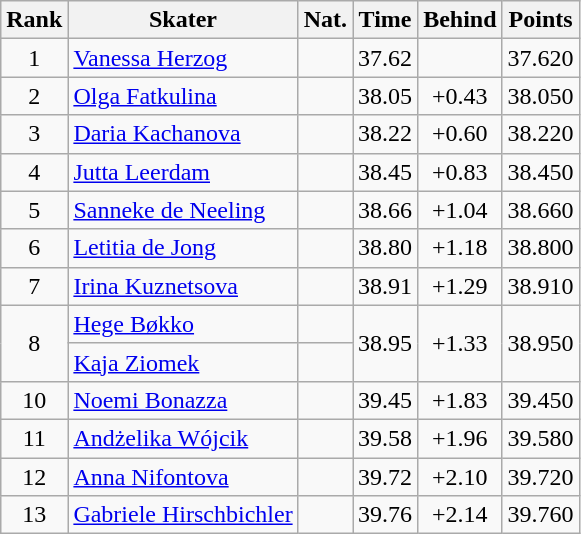<table class="wikitable sortable" border="1" style="text-align:center">
<tr>
<th>Rank</th>
<th>Skater</th>
<th>Nat.</th>
<th>Time</th>
<th>Behind</th>
<th>Points</th>
</tr>
<tr>
<td>1</td>
<td align=left><a href='#'>Vanessa Herzog</a></td>
<td></td>
<td>37.62</td>
<td></td>
<td>37.620</td>
</tr>
<tr>
<td>2</td>
<td align=left><a href='#'>Olga Fatkulina</a></td>
<td></td>
<td>38.05</td>
<td>+0.43</td>
<td>38.050</td>
</tr>
<tr>
<td>3</td>
<td align=left><a href='#'>Daria Kachanova</a></td>
<td></td>
<td>38.22</td>
<td>+0.60</td>
<td>38.220</td>
</tr>
<tr>
<td>4</td>
<td align=left><a href='#'>Jutta Leerdam</a></td>
<td></td>
<td>38.45</td>
<td>+0.83</td>
<td>38.450</td>
</tr>
<tr>
<td>5</td>
<td align=left><a href='#'>Sanneke de Neeling</a></td>
<td></td>
<td>38.66</td>
<td>+1.04</td>
<td>38.660</td>
</tr>
<tr>
<td>6</td>
<td align=left><a href='#'>Letitia de Jong</a></td>
<td></td>
<td>38.80</td>
<td>+1.18</td>
<td>38.800</td>
</tr>
<tr>
<td>7</td>
<td align=left><a href='#'>Irina Kuznetsova</a></td>
<td></td>
<td>38.91</td>
<td>+1.29</td>
<td>38.910</td>
</tr>
<tr>
<td rowspan=2>8</td>
<td align=left><a href='#'>Hege Bøkko</a></td>
<td></td>
<td rowspan=2>38.95</td>
<td rowspan=2>+1.33</td>
<td rowspan=2>38.950</td>
</tr>
<tr>
<td align=left><a href='#'>Kaja Ziomek</a></td>
<td></td>
</tr>
<tr>
<td>10</td>
<td align=left><a href='#'>Noemi Bonazza</a></td>
<td></td>
<td>39.45</td>
<td>+1.83</td>
<td>39.450</td>
</tr>
<tr>
<td>11</td>
<td align=left><a href='#'>Andżelika Wójcik</a></td>
<td></td>
<td>39.58</td>
<td>+1.96</td>
<td>39.580</td>
</tr>
<tr>
<td>12</td>
<td align=left><a href='#'>Anna Nifontova</a></td>
<td></td>
<td>39.72</td>
<td>+2.10</td>
<td>39.720</td>
</tr>
<tr>
<td>13</td>
<td align=left><a href='#'>Gabriele Hirschbichler</a></td>
<td></td>
<td>39.76</td>
<td>+2.14</td>
<td>39.760</td>
</tr>
</table>
